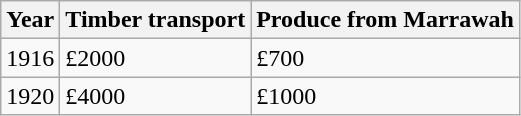<table class="wikitable">
<tr>
<th>Year</th>
<th>Timber transport</th>
<th>Produce from Marrawah</th>
</tr>
<tr>
<td>1916</td>
<td>£2000</td>
<td>£700</td>
</tr>
<tr>
<td>1920</td>
<td>£4000</td>
<td>£1000</td>
</tr>
</table>
